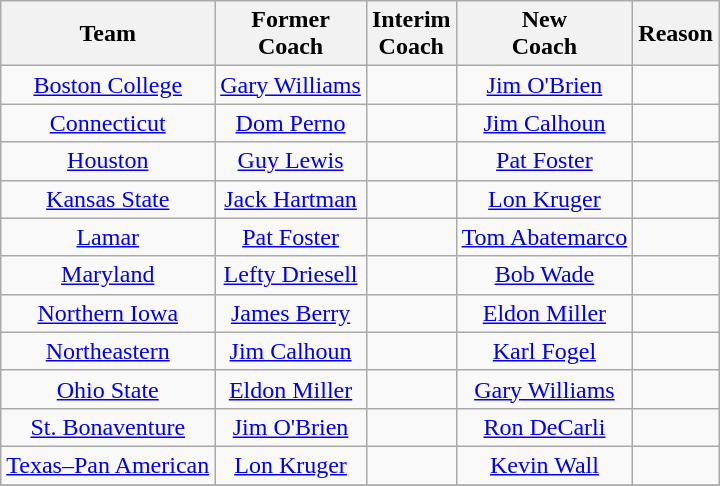<table class="wikitable" style="text-align:center;">
<tr>
<th>Team</th>
<th>Former<br>Coach</th>
<th>Interim<br>Coach</th>
<th>New<br>Coach</th>
<th>Reason</th>
</tr>
<tr>
<td><a href='#'>Boston College</a></td>
<td><a href='#'>Gary Williams</a></td>
<td></td>
<td><a href='#'>Jim O'Brien</a></td>
<td></td>
</tr>
<tr>
<td><a href='#'>Connecticut</a></td>
<td><a href='#'>Dom Perno</a></td>
<td></td>
<td><a href='#'>Jim Calhoun</a></td>
<td></td>
</tr>
<tr>
<td><a href='#'>Houston</a></td>
<td><a href='#'>Guy Lewis</a></td>
<td></td>
<td><a href='#'>Pat Foster</a></td>
<td></td>
</tr>
<tr>
<td><a href='#'>Kansas State</a></td>
<td><a href='#'>Jack Hartman</a></td>
<td></td>
<td><a href='#'>Lon Kruger</a></td>
<td></td>
</tr>
<tr>
<td><a href='#'>Lamar</a></td>
<td><a href='#'>Pat Foster</a></td>
<td></td>
<td><a href='#'>Tom Abatemarco</a></td>
<td></td>
</tr>
<tr>
<td><a href='#'>Maryland</a></td>
<td><a href='#'>Lefty Driesell</a></td>
<td></td>
<td><a href='#'>Bob Wade</a></td>
<td></td>
</tr>
<tr>
<td><a href='#'>Northern Iowa</a></td>
<td><a href='#'>James Berry</a></td>
<td></td>
<td><a href='#'>Eldon Miller</a></td>
<td></td>
</tr>
<tr>
<td><a href='#'>Northeastern</a></td>
<td><a href='#'>Jim Calhoun</a></td>
<td></td>
<td><a href='#'>Karl Fogel</a></td>
<td></td>
</tr>
<tr>
<td><a href='#'>Ohio State</a></td>
<td><a href='#'>Eldon Miller</a></td>
<td></td>
<td><a href='#'>Gary Williams</a></td>
<td></td>
</tr>
<tr>
<td><a href='#'>St. Bonaventure</a></td>
<td><a href='#'>Jim O'Brien</a></td>
<td></td>
<td><a href='#'>Ron DeCarli</a></td>
<td></td>
</tr>
<tr>
<td><a href='#'>Texas–Pan American</a></td>
<td><a href='#'>Lon Kruger</a></td>
<td></td>
<td><a href='#'>Kevin Wall</a></td>
<td></td>
</tr>
<tr>
</tr>
</table>
